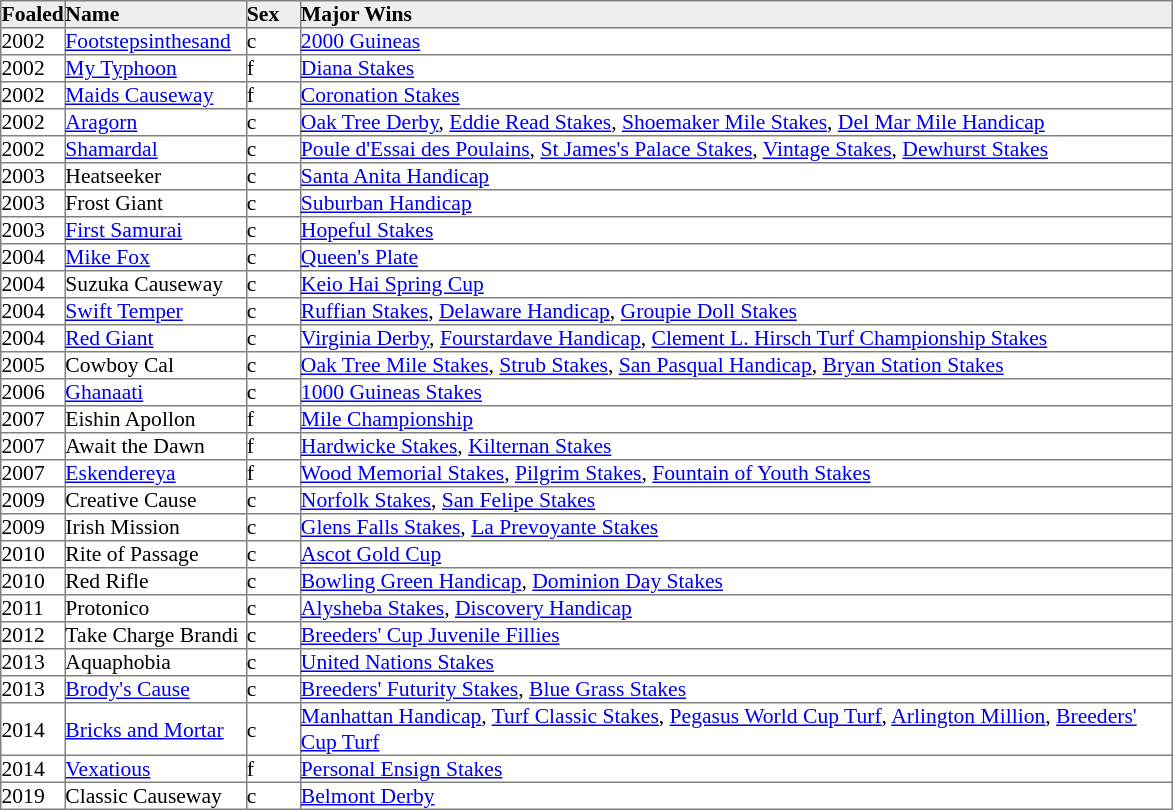<table border="1" cellpadding="0" style="border-collapse: collapse; font-size:90%">
<tr style="background:#eee;">
<td style="width:35px;"><strong>Foaled</strong></td>
<td style="width:120px;"><strong>Name</strong></td>
<td style="width:35px;"><strong>Sex</strong></td>
<td style="width:580px;"><strong>Major Wins</strong></td>
</tr>
<tr>
<td>2002</td>
<td><a href='#'>Footstepsinthesand</a></td>
<td>c</td>
<td><a href='#'>2000 Guineas</a></td>
</tr>
<tr>
<td>2002</td>
<td><a href='#'>My Typhoon</a></td>
<td>f</td>
<td><a href='#'>Diana Stakes</a></td>
</tr>
<tr>
<td>2002</td>
<td><a href='#'>Maids Causeway</a></td>
<td>f</td>
<td><a href='#'>Coronation Stakes</a></td>
</tr>
<tr>
<td>2002</td>
<td><a href='#'>Aragorn</a></td>
<td>c</td>
<td><a href='#'>Oak Tree Derby</a>, <a href='#'>Eddie Read Stakes</a>, <a href='#'>Shoemaker Mile Stakes</a>, <a href='#'>Del Mar Mile Handicap</a></td>
</tr>
<tr>
<td>2002</td>
<td><a href='#'>Shamardal</a></td>
<td>c</td>
<td><a href='#'>Poule d'Essai des Poulains</a>, <a href='#'>St James's Palace Stakes</a>, <a href='#'>Vintage Stakes</a>, <a href='#'>Dewhurst Stakes</a></td>
</tr>
<tr>
<td>2003</td>
<td>Heatseeker</td>
<td>c</td>
<td><a href='#'>Santa Anita Handicap</a></td>
</tr>
<tr>
<td>2003</td>
<td>Frost Giant</td>
<td>c</td>
<td><a href='#'>Suburban Handicap</a></td>
</tr>
<tr>
<td>2003</td>
<td><a href='#'>First Samurai</a></td>
<td>c</td>
<td><a href='#'>Hopeful Stakes</a></td>
</tr>
<tr>
<td>2004</td>
<td><a href='#'>Mike Fox</a></td>
<td>c</td>
<td><a href='#'>Queen's Plate</a></td>
</tr>
<tr>
<td>2004</td>
<td>Suzuka Causeway</td>
<td>c</td>
<td><a href='#'>Keio Hai Spring Cup</a></td>
</tr>
<tr>
<td>2004</td>
<td><a href='#'>Swift Temper</a></td>
<td>c</td>
<td><a href='#'>Ruffian Stakes</a>, <a href='#'>Delaware Handicap</a>, <a href='#'>Groupie Doll Stakes</a></td>
</tr>
<tr>
<td>2004</td>
<td><a href='#'>Red Giant</a></td>
<td>c</td>
<td><a href='#'>Virginia Derby</a>, <a href='#'>Fourstardave Handicap</a>, <a href='#'>Clement L. Hirsch Turf Championship Stakes</a></td>
</tr>
<tr>
<td>2005</td>
<td>Cowboy Cal</td>
<td>c</td>
<td><a href='#'>Oak Tree Mile Stakes</a>, <a href='#'>Strub Stakes</a>, <a href='#'>San Pasqual Handicap</a>, <a href='#'>Bryan Station Stakes</a></td>
</tr>
<tr>
<td>2006</td>
<td><a href='#'>Ghanaati</a></td>
<td>c</td>
<td><a href='#'>1000 Guineas Stakes</a></td>
</tr>
<tr>
<td>2007</td>
<td>Eishin Apollon</td>
<td>f</td>
<td><a href='#'>Mile Championship</a></td>
</tr>
<tr>
<td>2007</td>
<td>Await the Dawn</td>
<td>f</td>
<td><a href='#'>Hardwicke Stakes</a>, <a href='#'>Kilternan Stakes</a></td>
</tr>
<tr>
<td>2007</td>
<td><a href='#'>Eskendereya</a></td>
<td>f</td>
<td><a href='#'>Wood Memorial Stakes</a>, <a href='#'>Pilgrim Stakes</a>, <a href='#'>Fountain of Youth Stakes</a></td>
</tr>
<tr>
<td>2009</td>
<td>Creative Cause</td>
<td>c</td>
<td><a href='#'>Norfolk Stakes</a>, <a href='#'>San Felipe Stakes</a></td>
</tr>
<tr>
<td>2009</td>
<td>Irish Mission</td>
<td>c</td>
<td><a href='#'>Glens Falls Stakes</a>, <a href='#'>La Prevoyante Stakes</a></td>
</tr>
<tr>
<td>2010</td>
<td>Rite of Passage</td>
<td>c</td>
<td><a href='#'>Ascot Gold Cup</a></td>
</tr>
<tr>
<td>2010</td>
<td>Red Rifle</td>
<td>c</td>
<td><a href='#'>Bowling Green Handicap</a>, <a href='#'>Dominion Day Stakes</a></td>
</tr>
<tr>
<td>2011</td>
<td>Protonico</td>
<td>c</td>
<td><a href='#'>Alysheba Stakes</a>, <a href='#'>Discovery Handicap</a></td>
</tr>
<tr>
<td>2012</td>
<td>Take Charge Brandi</td>
<td>c</td>
<td><a href='#'>Breeders' Cup Juvenile Fillies</a></td>
</tr>
<tr>
<td>2013</td>
<td>Aquaphobia</td>
<td>c</td>
<td><a href='#'>United Nations Stakes</a></td>
</tr>
<tr>
<td>2013</td>
<td><a href='#'>Brody's Cause</a></td>
<td>c</td>
<td><a href='#'>Breeders' Futurity Stakes</a>, <a href='#'>Blue Grass Stakes</a></td>
</tr>
<tr>
<td>2014</td>
<td><a href='#'>Bricks and Mortar</a></td>
<td>c</td>
<td><a href='#'>Manhattan Handicap</a>, <a href='#'>Turf Classic Stakes</a>, <a href='#'>Pegasus World Cup Turf</a>, <a href='#'>Arlington Million</a>, <a href='#'>Breeders' Cup Turf</a></td>
</tr>
<tr>
<td>2014</td>
<td><a href='#'>Vexatious</a></td>
<td>f</td>
<td><a href='#'>Personal Ensign Stakes</a></td>
</tr>
<tr>
<td>2019</td>
<td>Classic Causeway</td>
<td>c</td>
<td><a href='#'>Belmont Derby</a></td>
</tr>
</table>
